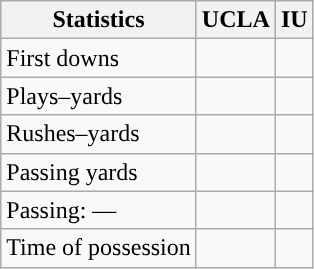<table class="wikitable" style="float:left">
<tr>
<th>Statistics</th>
<th>UCLA</th>
<th>IU</th>
</tr>
<tr>
<td>First downs</td>
<td></td>
<td></td>
</tr>
<tr>
<td>Plays–yards</td>
<td></td>
<td></td>
</tr>
<tr>
<td>Rushes–yards</td>
<td></td>
<td></td>
</tr>
<tr>
<td>Passing yards</td>
<td></td>
<td></td>
</tr>
<tr>
<td>Passing: ––</td>
<td></td>
<td></td>
</tr>
<tr>
<td>Time of possession</td>
<td></td>
<td></td>
</tr>
</table>
